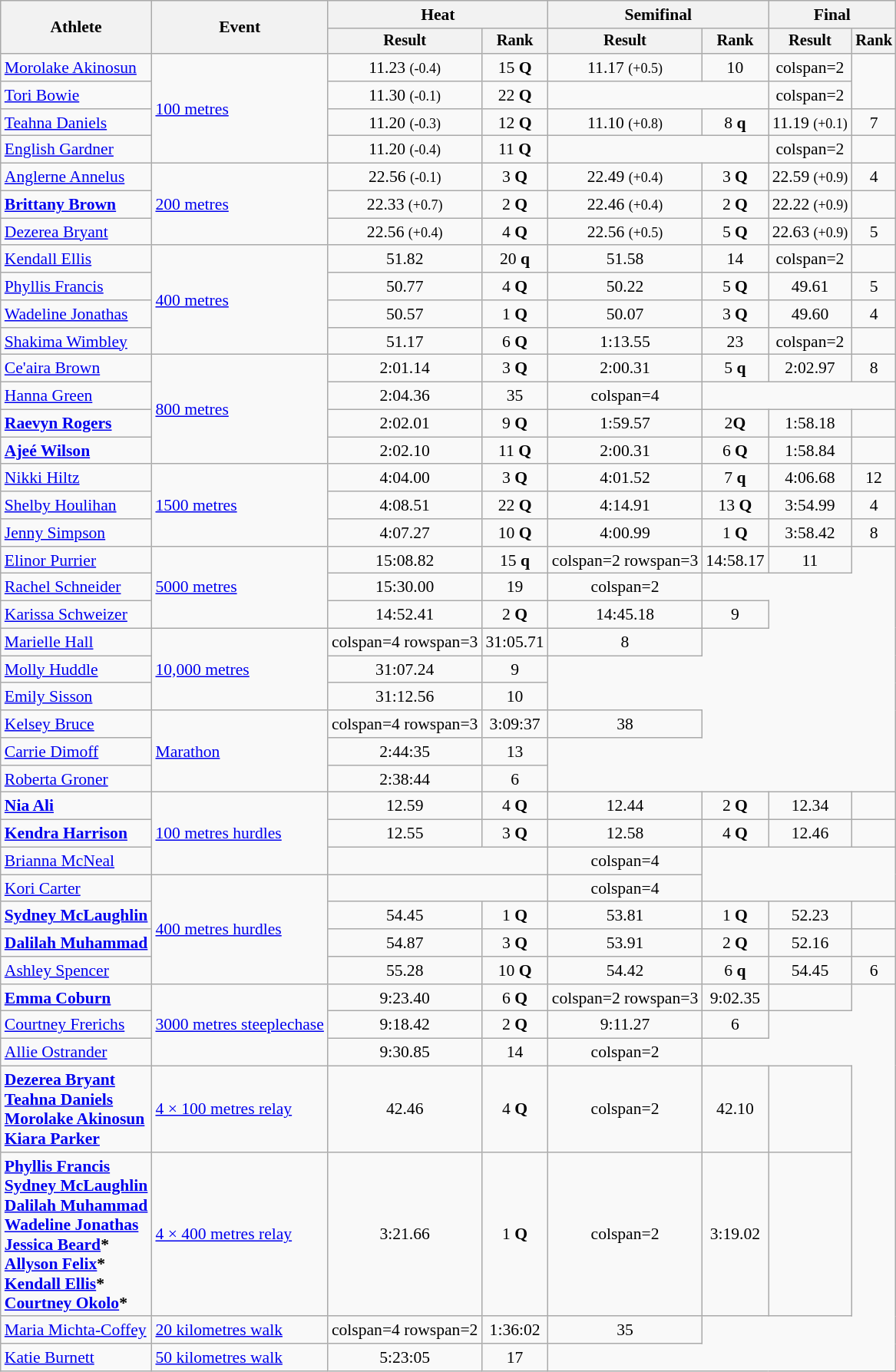<table class=wikitable style=font-size:90%>
<tr>
<th rowspan=2>Athlete</th>
<th rowspan=2>Event</th>
<th colspan=2>Heat</th>
<th colspan=2>Semifinal</th>
<th colspan=2>Final</th>
</tr>
<tr style=font-size:95%>
<th>Result</th>
<th>Rank</th>
<th>Result</th>
<th>Rank</th>
<th>Result</th>
<th>Rank</th>
</tr>
<tr align=center>
<td align=left><a href='#'>Morolake Akinosun</a></td>
<td align=left rowspan=4><a href='#'>100 metres</a></td>
<td>11.23 <small>(-0.4)</small></td>
<td>15 <strong>Q</strong></td>
<td>11.17 <small>(+0.5)</small></td>
<td>10</td>
<td>colspan=2 </td>
</tr>
<tr align=center>
<td align=left><a href='#'>Tori Bowie</a></td>
<td>11.30 <small>(-0.1)</small></td>
<td>22 <strong>Q</strong></td>
<td colspan=2></td>
<td>colspan=2 </td>
</tr>
<tr align=center>
<td align=left><a href='#'>Teahna Daniels</a></td>
<td>11.20 <small>(-0.3)</small></td>
<td>12 <strong>Q</strong></td>
<td>11.10 <small>(+0.8)</small></td>
<td>8 <strong>q</strong></td>
<td>11.19 <small>(+0.1)</small></td>
<td>7</td>
</tr>
<tr align=center>
<td align=left><a href='#'>English Gardner</a></td>
<td>11.20 <small>(-0.4)</small></td>
<td>11 <strong>Q</strong></td>
<td colspan=2></td>
<td>colspan=2 </td>
</tr>
<tr align=center>
<td align=left><a href='#'>Anglerne Annelus</a></td>
<td align=left rowspan=3><a href='#'>200 metres</a></td>
<td>22.56 <small>(-0.1)</small></td>
<td>3 <strong>Q</strong></td>
<td>22.49 <small>(+0.4)</small></td>
<td>3 <strong>Q</strong></td>
<td>22.59 <small>(+0.9)</small></td>
<td>4</td>
</tr>
<tr align=center>
<td align=left><strong><a href='#'>Brittany Brown</a></strong></td>
<td>22.33 <small>(+0.7)</small></td>
<td>2 <strong>Q</strong></td>
<td>22.46 <small>(+0.4)</small></td>
<td>2 <strong>Q</strong></td>
<td>22.22 <small>(+0.9)</small></td>
<td></td>
</tr>
<tr align=center>
<td align=left><a href='#'>Dezerea Bryant</a></td>
<td>22.56 <small>(+0.4)</small></td>
<td>4 <strong>Q</strong></td>
<td>22.56 <small>(+0.5)</small></td>
<td>5 <strong>Q</strong></td>
<td>22.63 <small>(+0.9)</small></td>
<td>5</td>
</tr>
<tr align=center>
<td align=left><a href='#'>Kendall Ellis</a></td>
<td align=left rowspan=4><a href='#'>400 metres</a></td>
<td>51.82</td>
<td>20 <strong>q</strong></td>
<td>51.58</td>
<td>14</td>
<td>colspan=2 </td>
</tr>
<tr align=center>
<td align=left><a href='#'>Phyllis Francis</a></td>
<td>50.77</td>
<td>4 <strong>Q</strong></td>
<td>50.22</td>
<td>5 <strong>Q</strong></td>
<td>49.61</td>
<td>5</td>
</tr>
<tr align=center>
<td align=left><a href='#'>Wadeline Jonathas</a></td>
<td>50.57</td>
<td>1 <strong>Q</strong></td>
<td>50.07</td>
<td>3 <strong>Q</strong></td>
<td>49.60</td>
<td>4</td>
</tr>
<tr align=center>
<td align=left><a href='#'>Shakima Wimbley</a></td>
<td>51.17</td>
<td>6 <strong>Q</strong></td>
<td>1:13.55</td>
<td>23</td>
<td>colspan=2 </td>
</tr>
<tr align=center>
<td align=left><a href='#'>Ce'aira Brown</a></td>
<td align=left rowspan=4><a href='#'>800 metres</a></td>
<td>2:01.14</td>
<td>3 <strong>Q</strong></td>
<td>2:00.31</td>
<td>5 <strong>q</strong></td>
<td>2:02.97</td>
<td>8</td>
</tr>
<tr align=center>
<td align=left><a href='#'>Hanna Green</a></td>
<td>2:04.36</td>
<td>35</td>
<td>colspan=4 </td>
</tr>
<tr align=center>
<td align=left><strong><a href='#'>Raevyn Rogers</a></strong></td>
<td>2:02.01</td>
<td>9 <strong>Q</strong></td>
<td>1:59.57</td>
<td>2<strong>Q</strong></td>
<td>1:58.18</td>
<td></td>
</tr>
<tr align=center>
<td align=left><strong><a href='#'>Ajeé Wilson</a></strong></td>
<td>2:02.10</td>
<td>11 <strong>Q</strong></td>
<td>2:00.31</td>
<td>6 <strong>Q</strong></td>
<td>1:58.84</td>
<td></td>
</tr>
<tr align=center>
<td align=left><a href='#'>Nikki Hiltz</a></td>
<td align=left rowspan=3><a href='#'>1500 metres</a></td>
<td>4:04.00</td>
<td>3 <strong>Q</strong></td>
<td>4:01.52</td>
<td>7 <strong>q</strong></td>
<td>4:06.68</td>
<td>12</td>
</tr>
<tr align=center>
<td align=left><a href='#'>Shelby Houlihan</a></td>
<td>4:08.51</td>
<td>22 <strong>Q</strong></td>
<td>4:14.91</td>
<td>13 <strong>Q</strong></td>
<td>3:54.99 <strong></strong></td>
<td>4</td>
</tr>
<tr align=center>
<td align=left><a href='#'>Jenny Simpson</a></td>
<td>4:07.27</td>
<td>10 <strong>Q</strong></td>
<td>4:00.99</td>
<td>1 <strong>Q</strong></td>
<td>3:58.42 </td>
<td>8</td>
</tr>
<tr align=center>
<td align=left><a href='#'>Elinor Purrier</a></td>
<td align=left rowspan=3><a href='#'>5000 metres</a></td>
<td>15:08.82</td>
<td>15 <strong>q</strong></td>
<td>colspan=2 rowspan=3 </td>
<td>14:58.17 </td>
<td>11</td>
</tr>
<tr align=center>
<td align=left><a href='#'>Rachel Schneider</a></td>
<td>15:30.00</td>
<td>19</td>
<td>colspan=2 </td>
</tr>
<tr align=center>
<td align=left><a href='#'>Karissa Schweizer</a></td>
<td>14:52.41</td>
<td>2 <strong>Q</strong></td>
<td>14:45.18 </td>
<td>9</td>
</tr>
<tr align=center>
<td align=left><a href='#'>Marielle Hall</a></td>
<td align=left rowspan=3><a href='#'>10,000 metres</a></td>
<td>colspan=4 rowspan=3 </td>
<td>31:05.71 </td>
<td>8</td>
</tr>
<tr align=center>
<td align=left><a href='#'>Molly Huddle</a></td>
<td>31:07.24</td>
<td>9</td>
</tr>
<tr align=center>
<td align=left><a href='#'>Emily Sisson</a></td>
<td>31:12.56</td>
<td>10</td>
</tr>
<tr align=center>
<td align=left><a href='#'>Kelsey Bruce</a></td>
<td align=left rowspan=3><a href='#'>Marathon</a></td>
<td>colspan=4 rowspan=3 </td>
<td>3:09:37</td>
<td>38</td>
</tr>
<tr align=center>
<td align=left><a href='#'>Carrie Dimoff</a></td>
<td>2:44:35</td>
<td>13</td>
</tr>
<tr align=center>
<td align=left><a href='#'>Roberta Groner</a></td>
<td>2:38:44</td>
<td>6</td>
</tr>
<tr align=center>
<td align=left><strong><a href='#'>Nia Ali</a></strong></td>
<td align=left rowspan=3><a href='#'>100 metres hurdles</a></td>
<td>12.59</td>
<td>4 <strong>Q</strong></td>
<td>12.44 </td>
<td>2 <strong>Q</strong></td>
<td>12.34 </td>
<td></td>
</tr>
<tr align=center>
<td align=left><strong><a href='#'>Kendra Harrison</a></strong></td>
<td>12.55</td>
<td>3 <strong>Q</strong></td>
<td>12.58</td>
<td>4 <strong>Q</strong></td>
<td>12.46</td>
<td></td>
</tr>
<tr align=center>
<td align=left><a href='#'>Brianna McNeal</a></td>
<td colspan=2></td>
<td>colspan=4 </td>
</tr>
<tr align=center>
<td align=left><a href='#'>Kori Carter</a></td>
<td align=left rowspan=4><a href='#'>400 metres hurdles</a></td>
<td colspan=2></td>
<td>colspan=4 </td>
</tr>
<tr align=center>
<td align=left><strong><a href='#'>Sydney McLaughlin</a></strong></td>
<td>54.45</td>
<td>1 <strong>Q</strong></td>
<td>53.81</td>
<td>1 <strong>Q</strong></td>
<td>52.23</td>
<td></td>
</tr>
<tr align=center>
<td align=left><strong><a href='#'>Dalilah Muhammad</a></strong></td>
<td>54.87</td>
<td>3 <strong>Q</strong></td>
<td>53.91</td>
<td>2 <strong>Q</strong></td>
<td>52.16 <strong></strong></td>
<td></td>
</tr>
<tr align=center>
<td align=left><a href='#'>Ashley Spencer</a></td>
<td>55.28</td>
<td>10 <strong>Q</strong></td>
<td>54.42</td>
<td>6 <strong>q</strong></td>
<td>54.45</td>
<td>6</td>
</tr>
<tr align=center>
<td align=left><strong><a href='#'>Emma Coburn</a></strong></td>
<td align=left rowspan=3><a href='#'>3000 metres steeplechase</a></td>
<td>9:23.40</td>
<td>6 <strong>Q</strong></td>
<td>colspan=2 rowspan=3 </td>
<td>9:02.35</td>
<td></td>
</tr>
<tr align=center>
<td align=left><a href='#'>Courtney Frerichs</a></td>
<td>9:18.42</td>
<td>2 <strong>Q</strong></td>
<td>9:11.27</td>
<td>6</td>
</tr>
<tr align=center>
<td align=left><a href='#'>Allie Ostrander</a></td>
<td>9:30.85 </td>
<td>14</td>
<td>colspan=2 </td>
</tr>
<tr align=center>
<td align=left><strong><a href='#'>Dezerea Bryant</a><br><a href='#'>Teahna Daniels</a><br><a href='#'>Morolake Akinosun</a><br><a href='#'>Kiara Parker</a></strong></td>
<td align=left><a href='#'>4 × 100 metres relay</a></td>
<td>42.46</td>
<td>4 <strong>Q</strong></td>
<td>colspan=2 </td>
<td>42.10</td>
<td></td>
</tr>
<tr align=center>
<td align=left><strong><a href='#'>Phyllis Francis</a><br><a href='#'>Sydney McLaughlin</a><br><a href='#'>Dalilah Muhammad</a><br><a href='#'>Wadeline Jonathas</a><br><a href='#'>Jessica Beard</a>*<br><a href='#'>Allyson Felix</a>*<br><a href='#'>Kendall Ellis</a>*<br><a href='#'>Courtney Okolo</a>*</strong></td>
<td align=left><a href='#'>4 × 400 metres relay</a></td>
<td>3:21.66</td>
<td>1 <strong>Q</strong></td>
<td>colspan=2 </td>
<td>3:19.02 <strong></strong></td>
<td></td>
</tr>
<tr align=center>
<td align=left><a href='#'>Maria Michta-Coffey</a></td>
<td align=left><a href='#'>20 kilometres walk</a></td>
<td>colspan=4 rowspan=2 </td>
<td>1:36:02 <strong></strong></td>
<td>35</td>
</tr>
<tr align=center>
<td align=left><a href='#'>Katie Burnett</a></td>
<td align=left><a href='#'>50 kilometres walk</a></td>
<td>5:23:05</td>
<td>17</td>
</tr>
</table>
